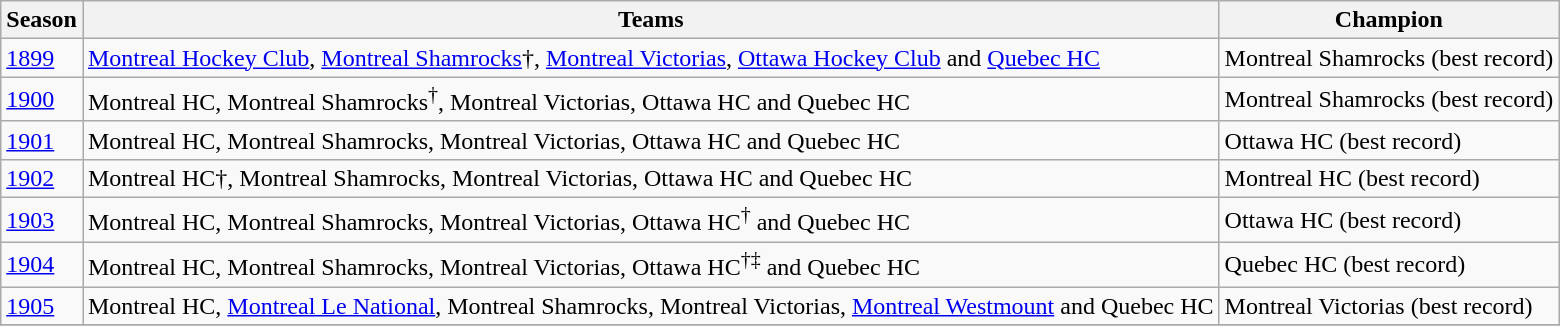<table class="wikitable">
<tr>
<th>Season</th>
<th>Teams</th>
<th>Champion</th>
</tr>
<tr>
<td><a href='#'>1899</a></td>
<td><a href='#'>Montreal Hockey Club</a>, <a href='#'>Montreal Shamrocks</a>†, <a href='#'>Montreal Victorias</a>, <a href='#'>Ottawa Hockey Club</a> and <a href='#'>Quebec HC</a></td>
<td>Montreal Shamrocks (best record)</td>
</tr>
<tr>
<td><a href='#'>1900</a></td>
<td>Montreal HC, Montreal Shamrocks<sup>†</sup>, Montreal Victorias, Ottawa HC and Quebec HC</td>
<td>Montreal Shamrocks (best record)</td>
</tr>
<tr>
<td><a href='#'>1901</a></td>
<td>Montreal HC, Montreal Shamrocks, Montreal Victorias, Ottawa HC and Quebec HC</td>
<td>Ottawa HC (best record)</td>
</tr>
<tr>
<td><a href='#'>1902</a></td>
<td>Montreal HC†, Montreal Shamrocks, Montreal Victorias, Ottawa HC and Quebec HC</td>
<td>Montreal HC (best record)</td>
</tr>
<tr>
<td><a href='#'>1903</a></td>
<td>Montreal HC, Montreal Shamrocks, Montreal Victorias, Ottawa HC<sup>†</sup> and Quebec HC</td>
<td>Ottawa HC (best record)</td>
</tr>
<tr>
<td><a href='#'>1904</a></td>
<td>Montreal HC, Montreal Shamrocks, Montreal Victorias, Ottawa HC<sup>†‡</sup> and Quebec HC</td>
<td>Quebec HC (best record)</td>
</tr>
<tr>
<td><a href='#'>1905</a></td>
<td>Montreal HC, <a href='#'>Montreal Le National</a>, Montreal Shamrocks, Montreal Victorias, <a href='#'>Montreal Westmount</a> and Quebec HC</td>
<td>Montreal Victorias (best record)</td>
</tr>
<tr>
</tr>
</table>
